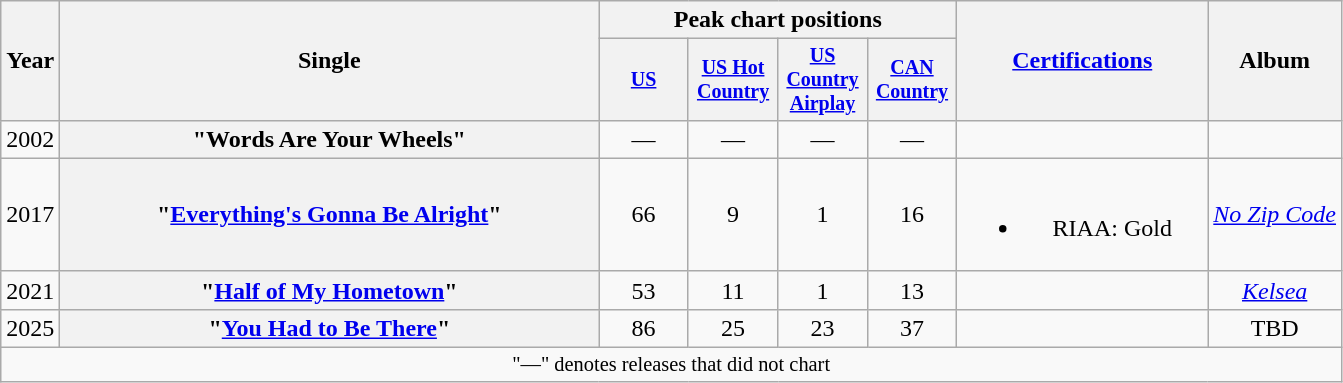<table class="wikitable plainrowheaders" style="text-align:center;">
<tr>
<th scope="col" rowspan="2">Year</th>
<th scope="col" rowspan="2" style="width:22em;">Single</th>
<th scope="col" colspan="4">Peak chart positions</th>
<th scope="col" rowspan="2" style="width:10em;"><a href='#'>Certifications</a><br></th>
<th scope="col" rowspan="2">Album</th>
</tr>
<tr style="font-size:smaller;">
<th scope="col" style="width:4em;"><a href='#'>US</a><br></th>
<th scope="col" style="width:4em;"><a href='#'>US Hot Country</a><br></th>
<th scope="col" style="width:4em;"><a href='#'>US Country Airplay</a><br></th>
<th scope="col" style="width:4em;"><a href='#'>CAN Country</a><br></th>
</tr>
<tr>
<td>2002</td>
<th scope="row">"Words Are Your Wheels"<br></th>
<td>—</td>
<td>—</td>
<td>—</td>
<td>—</td>
<td></td>
<td></td>
</tr>
<tr>
<td>2017</td>
<th scope="row">"<a href='#'>Everything's Gonna Be Alright</a>"<br></th>
<td>66</td>
<td>9</td>
<td>1</td>
<td>16</td>
<td><br><ul><li>RIAA: Gold</li></ul></td>
<td align="left"><em><a href='#'>No Zip Code</a></em></td>
</tr>
<tr>
<td>2021</td>
<th scope="row">"<a href='#'>Half of My Hometown</a>"<br></th>
<td>53</td>
<td>11</td>
<td>1</td>
<td>13</td>
<td></td>
<td><em><a href='#'>Kelsea</a></em></td>
</tr>
<tr>
<td>2025</td>
<th scope="row">"<a href='#'>You Had to Be There</a>"<br></th>
<td>86</td>
<td>25</td>
<td>23</td>
<td>37</td>
<td></td>
<td>TBD</td>
</tr>
<tr>
<td colspan="12" style="font-size:85%">"—" denotes releases that did not chart</td>
</tr>
</table>
